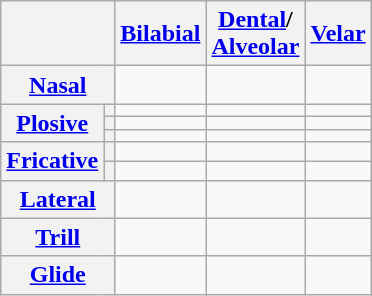<table class="wikitable" style="text-align:center;">
<tr>
<th colspan="2"></th>
<th><a href='#'>Bilabial</a></th>
<th><a href='#'>Dental</a>/<br><a href='#'>Alveolar</a></th>
<th><a href='#'>Velar</a></th>
</tr>
<tr>
<th colspan="2"><a href='#'>Nasal</a></th>
<td></td>
<td></td>
<td></td>
</tr>
<tr>
<th rowspan="3"><a href='#'>Plosive</a></th>
<th></th>
<td></td>
<td></td>
<td></td>
</tr>
<tr>
<th></th>
<td></td>
<td></td>
<td></td>
</tr>
<tr>
<th></th>
<td></td>
<td></td>
<td></td>
</tr>
<tr>
<th rowspan="2"><a href='#'>Fricative</a></th>
<th></th>
<td></td>
<td></td>
<td></td>
</tr>
<tr>
<th></th>
<td></td>
<td></td>
<td></td>
</tr>
<tr>
<th colspan="2"><a href='#'>Lateral</a></th>
<td></td>
<td></td>
<td></td>
</tr>
<tr>
<th colspan="2"><a href='#'>Trill</a></th>
<td></td>
<td></td>
<td></td>
</tr>
<tr>
<th colspan="2"><a href='#'>Glide</a></th>
<td></td>
<td></td>
<td></td>
</tr>
</table>
